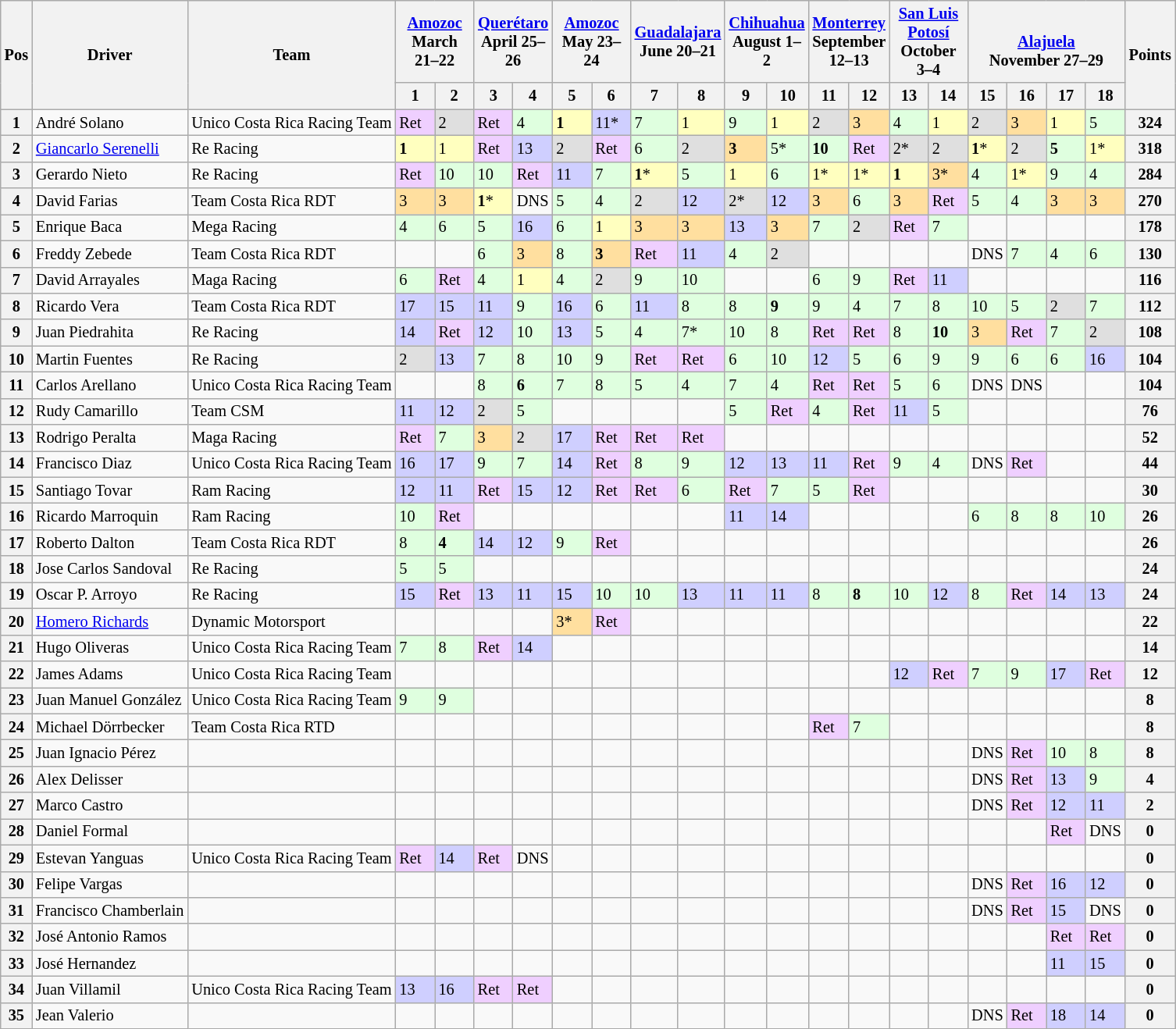<table class="wikitable" style="font-size:85%">
<tr>
<th rowspan=2>Pos</th>
<th rowspan=2>Driver</th>
<th rowspan=2>Team</th>
<th colspan=2> <a href='#'>Amozoc</a><br>March 21–22</th>
<th colspan=2> <a href='#'>Querétaro</a><br>April 25–26</th>
<th colspan=2> <a href='#'>Amozoc</a><br>May 23–24</th>
<th colspan=2> <a href='#'>Guadalajara</a><br>June 20–21</th>
<th colspan=2> <a href='#'>Chihuahua</a><br>August 1–2</th>
<th colspan=2> <a href='#'>Monterrey</a><br>September 12–13</th>
<th colspan=2> <a href='#'>San Luis Potosí</a><br>October 3–4</th>
<th colspan=4><br><a href='#'>Alajuela</a><br>November 27–29</th>
<th rowspan=2>Points</th>
</tr>
<tr>
<th width="27">1</th>
<th width="27">2</th>
<th width="27">3</th>
<th width="27">4</th>
<th width="27">5</th>
<th width="27">6</th>
<th width="27">7</th>
<th width="27">8</th>
<th width="27">9</th>
<th width="27">10</th>
<th width="27">11</th>
<th width="27">12</th>
<th width="27">13</th>
<th width="27">14</th>
<th width="27">15</th>
<th width="27">16</th>
<th width="27">17</th>
<th width="27">18</th>
</tr>
<tr>
<th>1</th>
<td> André Solano</td>
<td>Unico Costa Rica Racing Team</td>
<td style="background:#EFCFFF;">Ret</td>
<td style="background:#DFDFDF;">2</td>
<td style="background:#EFCFFF;">Ret</td>
<td style="background:#DFFFDF;">4</td>
<td style="background:#FFFFBF;"><strong>1</strong></td>
<td style="background:#CFCFFF;">11*</td>
<td style="background:#DFFFDF;">7</td>
<td style="background:#FFFFBF;">1</td>
<td style="background:#DFFFDF;">9</td>
<td style="background:#FFFFBF;">1</td>
<td style="background:#DFDFDF;">2</td>
<td style="background:#FFDF9F;">3</td>
<td style="background:#DFFFDF;">4</td>
<td style="background:#FFFFBF;">1</td>
<td style="background:#DFDFDF;">2</td>
<td style="background:#FFDF9F;">3</td>
<td style="background:#FFFFBF;">1</td>
<td style="background:#DFFFDF;">5</td>
<th>324</th>
</tr>
<tr>
<th>2</th>
<td> <a href='#'>Giancarlo Serenelli</a></td>
<td>Re Racing</td>
<td style="background:#FFFFBF;"><strong>1</strong></td>
<td style="background:#FFFFBF;">1</td>
<td style="background:#EFCFFF;">Ret</td>
<td style="background:#CFCFFF;">13</td>
<td style="background:#DFDFDF;">2</td>
<td style="background:#EFCFFF;">Ret</td>
<td style="background:#DFFFDF;">6</td>
<td style="background:#DFDFDF;">2</td>
<td style="background:#FFDF9F;"><strong>3</strong></td>
<td style="background:#DFFFDF;">5*</td>
<td style="background:#DFFFDF;"><strong>10</strong></td>
<td style="background:#EFCFFF;">Ret</td>
<td style="background:#DFDFDF;">2*</td>
<td style="background:#DFDFDF;">2</td>
<td style="background:#FFFFBF;"><strong>1</strong>*</td>
<td style="background:#DFDFDF;">2</td>
<td style="background:#DFFFDF;"><strong>5</strong></td>
<td style="background:#FFFFBF;">1*</td>
<th>318</th>
</tr>
<tr>
<th>3</th>
<td> Gerardo Nieto</td>
<td>Re Racing</td>
<td style="background:#EFCFFF;">Ret</td>
<td style="background:#DFFFDF;">10</td>
<td style="background:#DFFFDF;">10</td>
<td style="background:#EFCFFF;">Ret</td>
<td style="background:#CFCFFF;">11</td>
<td style="background:#DFFFDF;">7</td>
<td style="background:#FFFFBF;"><strong>1</strong>*</td>
<td style="background:#DFFFDF;">5</td>
<td style="background:#FFFFBF;">1</td>
<td style="background:#DFFFDF;">6</td>
<td style="background:#FFFFBF;">1*</td>
<td style="background:#FFFFBF;">1*</td>
<td style="background:#FFFFBF;"><strong>1</strong></td>
<td style="background:#FFDF9F;">3*</td>
<td style="background:#DFFFDF;">4</td>
<td style="background:#FFFFBF;">1*</td>
<td style="background:#DFFFDF;">9</td>
<td style="background:#DFFFDF;">4</td>
<th>284</th>
</tr>
<tr>
<th>4</th>
<td> David Farias</td>
<td>Team Costa Rica RDT</td>
<td style="background:#FFDF9F;">3</td>
<td style="background:#FFDF9F;">3</td>
<td style="background:#FFFFBF;"><strong>1</strong>*</td>
<td>DNS</td>
<td style="background:#DFFFDF;">5</td>
<td style="background:#DFFFDF;">4</td>
<td style="background:#DFDFDF;">2</td>
<td style="background:#CFCFFF;">12</td>
<td style="background:#DFDFDF;">2*</td>
<td style="background:#CFCFFF;">12</td>
<td style="background:#FFDF9F;">3</td>
<td style="background:#DFFFDF;">6</td>
<td style="background:#FFDF9F;">3</td>
<td style="background:#EFCFFF;">Ret</td>
<td style="background:#DFFFDF;">5</td>
<td style="background:#DFFFDF;">4</td>
<td style="background:#FFDF9F;">3</td>
<td style="background:#FFDF9F;">3</td>
<th>270</th>
</tr>
<tr>
<th>5</th>
<td> Enrique Baca</td>
<td>Mega Racing</td>
<td style="background:#DFFFDF;">4</td>
<td style="background:#DFFFDF;">6</td>
<td style="background:#DFFFDF;">5</td>
<td style="background:#CFCFFF;">16</td>
<td style="background:#DFFFDF;">6</td>
<td style="background:#FFFFBF;">1</td>
<td style="background:#FFDF9F;">3</td>
<td style="background:#FFDF9F;">3</td>
<td style="background:#CFCFFF;">13</td>
<td style="background:#FFDF9F;">3</td>
<td style="background:#DFFFDF;">7</td>
<td style="background:#DFDFDF;">2</td>
<td style="background:#EFCFFF;">Ret</td>
<td style="background:#DFFFDF;">7</td>
<td></td>
<td></td>
<td></td>
<td></td>
<th>178</th>
</tr>
<tr>
<th>6</th>
<td> Freddy Zebede</td>
<td>Team Costa Rica RDT</td>
<td></td>
<td></td>
<td style="background:#DFFFDF;">6</td>
<td style="background:#FFDF9F;">3</td>
<td style="background:#DFFFDF;">8</td>
<td style="background:#FFDF9F;"><strong>3</strong></td>
<td style="background:#EFCFFF;">Ret</td>
<td style="background:#CFCFFF;">11</td>
<td style="background:#DFFFDF;">4</td>
<td style="background:#DFDFDF;">2</td>
<td></td>
<td></td>
<td></td>
<td></td>
<td>DNS</td>
<td style="background:#DFFFDF;">7</td>
<td style="background:#DFFFDF;">4</td>
<td style="background:#DFFFDF;">6</td>
<th>130</th>
</tr>
<tr>
<th>7</th>
<td> David Arrayales</td>
<td>Maga Racing</td>
<td style="background:#DFFFDF;">6</td>
<td style="background:#EFCFFF;">Ret</td>
<td style="background:#DFFFDF;">4</td>
<td style="background:#FFFFBF;">1</td>
<td style="background:#DFFFDF;">4</td>
<td style="background:#DFDFDF;">2</td>
<td style="background:#DFFFDF;">9</td>
<td style="background:#DFFFDF;">10</td>
<td></td>
<td></td>
<td style="background:#DFFFDF;">6</td>
<td style="background:#DFFFDF;">9</td>
<td style="background:#EFCFFF;">Ret</td>
<td style="background:#CFCFFF;">11</td>
<td></td>
<td></td>
<td></td>
<td></td>
<th>116</th>
</tr>
<tr>
<th>8</th>
<td> Ricardo Vera</td>
<td>Team Costa Rica RDT</td>
<td style="background:#CFCFFF;">17</td>
<td style="background:#CFCFFF;">15</td>
<td style="background:#CFCFFF;">11</td>
<td style="background:#DFFFDF;">9</td>
<td style="background:#CFCFFF;">16</td>
<td style="background:#DFFFDF;">6</td>
<td style="background:#CFCFFF;">11</td>
<td style="background:#DFFFDF;">8</td>
<td style="background:#DFFFDF;">8</td>
<td style="background:#DFFFDF;"><strong>9</strong></td>
<td style="background:#DFFFDF;">9</td>
<td style="background:#DFFFDF;">4</td>
<td style="background:#DFFFDF;">7</td>
<td style="background:#DFFFDF;">8</td>
<td style="background:#DFFFDF;">10</td>
<td style="background:#DFFFDF;">5</td>
<td style="background:#DFDFDF;">2</td>
<td style="background:#DFFFDF;">7</td>
<th>112</th>
</tr>
<tr>
<th>9</th>
<td> Juan Piedrahita</td>
<td>Re Racing</td>
<td style="background:#CFCFFF;">14</td>
<td style="background:#EFCFFF;">Ret</td>
<td style="background:#CFCFFF;">12</td>
<td style="background:#DFFFDF;">10</td>
<td style="background:#CFCFFF;">13</td>
<td style="background:#DFFFDF;">5</td>
<td style="background:#DFFFDF;">4</td>
<td style="background:#DFFFDF;">7*</td>
<td style="background:#DFFFDF;">10</td>
<td style="background:#DFFFDF;">8</td>
<td style="background:#EFCFFF;">Ret</td>
<td style="background:#EFCFFF;">Ret</td>
<td style="background:#DFFFDF;">8</td>
<td style="background:#DFFFDF;"><strong>10</strong></td>
<td style="background:#FFDF9F;">3</td>
<td style="background:#EFCFFF;">Ret</td>
<td style="background:#DFFFDF;">7</td>
<td style="background:#DFDFDF;">2</td>
<th>108</th>
</tr>
<tr>
<th>10</th>
<td> Martin Fuentes</td>
<td>Re Racing</td>
<td style="background:#DFDFDF;">2</td>
<td style="background:#CFCFFF;">13</td>
<td style="background:#DFFFDF;">7</td>
<td style="background:#DFFFDF;">8</td>
<td style="background:#DFFFDF;">10</td>
<td style="background:#DFFFDF;">9</td>
<td style="background:#EFCFFF;">Ret</td>
<td style="background:#EFCFFF;">Ret</td>
<td style="background:#DFFFDF;">6</td>
<td style="background:#DFFFDF;">10</td>
<td style="background:#CFCFFF;">12</td>
<td style="background:#DFFFDF;">5</td>
<td style="background:#DFFFDF;">6</td>
<td style="background:#DFFFDF;">9</td>
<td style="background:#DFFFDF;">9</td>
<td style="background:#DFFFDF;">6</td>
<td style="background:#DFFFDF;">6</td>
<td style="background:#CFCFFF;">16</td>
<th>104</th>
</tr>
<tr>
<th>11</th>
<td> Carlos Arellano</td>
<td>Unico Costa Rica Racing Team</td>
<td></td>
<td></td>
<td style="background:#DFFFDF;">8</td>
<td style="background:#DFFFDF;"><strong>6</strong></td>
<td style="background:#DFFFDF;">7</td>
<td style="background:#DFFFDF;">8</td>
<td style="background:#DFFFDF;">5</td>
<td style="background:#DFFFDF;">4</td>
<td style="background:#DFFFDF;">7</td>
<td style="background:#DFFFDF;">4</td>
<td style="background:#EFCFFF;">Ret</td>
<td style="background:#EFCFFF;">Ret</td>
<td style="background:#DFFFDF;">5</td>
<td style="background:#DFFFDF;">6</td>
<td>DNS</td>
<td>DNS</td>
<td></td>
<td></td>
<th>104</th>
</tr>
<tr>
<th>12</th>
<td> Rudy Camarillo</td>
<td>Team CSM</td>
<td style="background:#CFCFFF;">11</td>
<td style="background:#CFCFFF;">12</td>
<td style="background:#DFDFDF;">2</td>
<td style="background:#DFFFDF;">5</td>
<td></td>
<td></td>
<td></td>
<td></td>
<td style="background:#DFFFDF;">5</td>
<td style="background:#EFCFFF;">Ret</td>
<td style="background:#DFFFDF;">4</td>
<td style="background:#EFCFFF;">Ret</td>
<td style="background:#CFCFFF;">11</td>
<td style="background:#DFFFDF;">5</td>
<td></td>
<td></td>
<td></td>
<td></td>
<th>76</th>
</tr>
<tr>
<th>13</th>
<td> Rodrigo Peralta</td>
<td>Maga Racing</td>
<td style="background:#EFCFFF;">Ret</td>
<td style="background:#DFFFDF;">7</td>
<td style="background:#FFDF9F;">3</td>
<td style="background:#DFDFDF;">2</td>
<td style="background:#CFCFFF;">17</td>
<td style="background:#EFCFFF;">Ret</td>
<td style="background:#EFCFFF;">Ret</td>
<td style="background:#EFCFFF;">Ret</td>
<td></td>
<td></td>
<td></td>
<td></td>
<td></td>
<td></td>
<td></td>
<td></td>
<td></td>
<td></td>
<th>52</th>
</tr>
<tr>
<th>14</th>
<td> Francisco Diaz</td>
<td>Unico Costa Rica Racing Team</td>
<td style="background:#CFCFFF;">16</td>
<td style="background:#CFCFFF;">17</td>
<td style="background:#DFFFDF;">9</td>
<td style="background:#DFFFDF;">7</td>
<td style="background:#CFCFFF;">14</td>
<td style="background:#EFCFFF;">Ret</td>
<td style="background:#DFFFDF;">8</td>
<td style="background:#DFFFDF;">9</td>
<td style="background:#CFCFFF;">12</td>
<td style="background:#CFCFFF;">13</td>
<td style="background:#CFCFFF;">11</td>
<td style="background:#EFCFFF;">Ret</td>
<td style="background:#DFFFDF;">9</td>
<td style="background:#DFFFDF;">4</td>
<td>DNS</td>
<td style="background:#EFCFFF;">Ret</td>
<td></td>
<td></td>
<th>44</th>
</tr>
<tr>
<th>15</th>
<td> Santiago Tovar</td>
<td>Ram Racing</td>
<td style="background:#CFCFFF;">12</td>
<td style="background:#CFCFFF;">11</td>
<td style="background:#EFCFFF;">Ret</td>
<td style="background:#CFCFFF;">15</td>
<td style="background:#CFCFFF;">12</td>
<td style="background:#EFCFFF;">Ret</td>
<td style="background:#EFCFFF;">Ret</td>
<td style="background:#DFFFDF;">6</td>
<td style="background:#EFCFFF;">Ret</td>
<td style="background:#DFFFDF;">7</td>
<td style="background:#DFFFDF;">5</td>
<td style="background:#EFCFFF;">Ret</td>
<td></td>
<td></td>
<td></td>
<td></td>
<td></td>
<td></td>
<th>30</th>
</tr>
<tr>
<th>16</th>
<td> Ricardo Marroquin</td>
<td>Ram Racing</td>
<td style="background:#DFFFDF;">10</td>
<td style="background:#EFCFFF;">Ret</td>
<td></td>
<td></td>
<td></td>
<td></td>
<td></td>
<td></td>
<td style="background:#CFCFFF;">11</td>
<td style="background:#CFCFFF;">14</td>
<td></td>
<td></td>
<td></td>
<td></td>
<td style="background:#DFFFDF;">6</td>
<td style="background:#DFFFDF;">8</td>
<td style="background:#DFFFDF;">8</td>
<td style="background:#DFFFDF;">10</td>
<th>26</th>
</tr>
<tr>
<th>17</th>
<td> Roberto Dalton</td>
<td>Team Costa Rica RDT</td>
<td style="background:#DFFFDF;">8</td>
<td style="background:#DFFFDF;"><strong>4</strong></td>
<td style="background:#CFCFFF;">14</td>
<td style="background:#CFCFFF;">12</td>
<td style="background:#DFFFDF;">9</td>
<td style="background:#EFCFFF;">Ret</td>
<td></td>
<td></td>
<td></td>
<td></td>
<td></td>
<td></td>
<td></td>
<td></td>
<td></td>
<td></td>
<td></td>
<td></td>
<th>26</th>
</tr>
<tr>
<th>18</th>
<td> Jose Carlos Sandoval</td>
<td>Re Racing</td>
<td style="background:#DFFFDF;">5</td>
<td style="background:#DFFFDF;">5</td>
<td></td>
<td></td>
<td></td>
<td></td>
<td></td>
<td></td>
<td></td>
<td></td>
<td></td>
<td></td>
<td></td>
<td></td>
<td></td>
<td></td>
<td></td>
<td></td>
<th>24</th>
</tr>
<tr>
<th>19</th>
<td> Oscar P. Arroyo</td>
<td>Re Racing</td>
<td style="background:#CFCFFF;">15</td>
<td style="background:#EFCFFF;">Ret</td>
<td style="background:#CFCFFF;">13</td>
<td style="background:#CFCFFF;">11</td>
<td style="background:#CFCFFF;">15</td>
<td style="background:#DFFFDF;">10</td>
<td style="background:#DFFFDF;">10</td>
<td style="background:#CFCFFF;">13</td>
<td style="background:#CFCFFF;">11</td>
<td style="background:#CFCFFF;">11</td>
<td style="background:#DFFFDF;">8</td>
<td style="background:#DFFFDF;"><strong>8</strong></td>
<td style="background:#DFFFDF;">10</td>
<td style="background:#CFCFFF;">12</td>
<td style="background:#DFFFDF;">8</td>
<td style="background:#EFCFFF;">Ret</td>
<td style="background:#CFCFFF;">14</td>
<td style="background:#CFCFFF;">13</td>
<th>24</th>
</tr>
<tr>
<th>20</th>
<td> <a href='#'>Homero Richards</a></td>
<td>Dynamic Motorsport</td>
<td></td>
<td></td>
<td></td>
<td></td>
<td style="background:#FFDF9F;">3*</td>
<td style="background:#EFCFFF;">Ret</td>
<td></td>
<td></td>
<td></td>
<td></td>
<td></td>
<td></td>
<td></td>
<td></td>
<td></td>
<td></td>
<td></td>
<td></td>
<th>22</th>
</tr>
<tr>
<th>21</th>
<td> Hugo Oliveras</td>
<td>Unico Costa Rica Racing Team</td>
<td style="background:#DFFFDF;">7</td>
<td style="background:#DFFFDF;">8</td>
<td style="background:#EFCFFF;">Ret</td>
<td style="background:#CFCFFF;">14</td>
<td></td>
<td></td>
<td></td>
<td></td>
<td></td>
<td></td>
<td></td>
<td></td>
<td></td>
<td></td>
<td></td>
<td></td>
<td></td>
<td></td>
<th>14</th>
</tr>
<tr>
<th>22</th>
<td> James Adams</td>
<td>Unico Costa Rica Racing Team</td>
<td></td>
<td></td>
<td></td>
<td></td>
<td></td>
<td></td>
<td></td>
<td></td>
<td></td>
<td></td>
<td></td>
<td></td>
<td style="background:#CFCFFF;">12</td>
<td style="background:#EFCFFF;">Ret</td>
<td style="background:#DFFFDF;">7</td>
<td style="background:#DFFFDF;">9</td>
<td style="background:#CFCFFF;">17</td>
<td style="background:#EFCFFF;">Ret</td>
<th>12</th>
</tr>
<tr>
<th>23</th>
<td> Juan Manuel González</td>
<td>Unico Costa Rica Racing Team</td>
<td style="background:#DFFFDF;">9</td>
<td style="background:#DFFFDF;">9</td>
<td></td>
<td></td>
<td></td>
<td></td>
<td></td>
<td></td>
<td></td>
<td></td>
<td></td>
<td></td>
<td></td>
<td></td>
<td></td>
<td></td>
<td></td>
<td></td>
<th>8</th>
</tr>
<tr>
<th>24</th>
<td> Michael Dörrbecker</td>
<td>Team Costa Rica RTD</td>
<td></td>
<td></td>
<td></td>
<td></td>
<td></td>
<td></td>
<td></td>
<td></td>
<td></td>
<td></td>
<td style="background:#EFCFFF;">Ret</td>
<td style="background:#DFFFDF;">7</td>
<td></td>
<td></td>
<td></td>
<td></td>
<td></td>
<td></td>
<th>8</th>
</tr>
<tr>
<th>25</th>
<td> Juan Ignacio Pérez</td>
<td></td>
<td></td>
<td></td>
<td></td>
<td></td>
<td></td>
<td></td>
<td></td>
<td></td>
<td></td>
<td></td>
<td></td>
<td></td>
<td></td>
<td></td>
<td>DNS</td>
<td style="background:#EFCFFF;">Ret</td>
<td style="background:#DFFFDF;">10</td>
<td style="background:#DFFFDF;">8</td>
<th>8</th>
</tr>
<tr>
<th>26</th>
<td> Alex Delisser</td>
<td></td>
<td></td>
<td></td>
<td></td>
<td></td>
<td></td>
<td></td>
<td></td>
<td></td>
<td></td>
<td></td>
<td></td>
<td></td>
<td></td>
<td></td>
<td>DNS</td>
<td style="background:#EFCFFF;">Ret</td>
<td style="background:#CFCFFF;">13</td>
<td style="background:#DFFFDF;">9</td>
<th>4</th>
</tr>
<tr>
<th>27</th>
<td> Marco Castro</td>
<td></td>
<td></td>
<td></td>
<td></td>
<td></td>
<td></td>
<td></td>
<td></td>
<td></td>
<td></td>
<td></td>
<td></td>
<td></td>
<td></td>
<td></td>
<td>DNS</td>
<td style="background:#EFCFFF;">Ret</td>
<td style="background:#CFCFFF;">12</td>
<td style="background:#CFCFFF;">11</td>
<th>2</th>
</tr>
<tr>
<th>28</th>
<td> Daniel Formal</td>
<td></td>
<td></td>
<td></td>
<td></td>
<td></td>
<td></td>
<td></td>
<td></td>
<td></td>
<td></td>
<td></td>
<td></td>
<td></td>
<td></td>
<td></td>
<td></td>
<td></td>
<td style="background:#EFCFFF;">Ret</td>
<td>DNS</td>
<th>0</th>
</tr>
<tr>
<th>29</th>
<td> Estevan Yanguas</td>
<td>Unico Costa Rica Racing Team</td>
<td style="background:#EFCFFF;">Ret</td>
<td style="background:#CFCFFF;">14</td>
<td style="background:#EFCFFF;">Ret</td>
<td>DNS</td>
<td></td>
<td></td>
<td></td>
<td></td>
<td></td>
<td></td>
<td></td>
<td></td>
<td></td>
<td></td>
<td></td>
<td></td>
<td></td>
<td></td>
<th>0</th>
</tr>
<tr>
<th>30</th>
<td> Felipe Vargas</td>
<td></td>
<td></td>
<td></td>
<td></td>
<td></td>
<td></td>
<td></td>
<td></td>
<td></td>
<td></td>
<td></td>
<td></td>
<td></td>
<td></td>
<td></td>
<td>DNS</td>
<td style="background:#EFCFFF;">Ret</td>
<td style="background:#CFCFFF;">16</td>
<td style="background:#CFCFFF;">12</td>
<th>0</th>
</tr>
<tr>
<th>31</th>
<td> Francisco Chamberlain</td>
<td></td>
<td></td>
<td></td>
<td></td>
<td></td>
<td></td>
<td></td>
<td></td>
<td></td>
<td></td>
<td></td>
<td></td>
<td></td>
<td></td>
<td></td>
<td>DNS</td>
<td style="background:#EFCFFF;">Ret</td>
<td style="background:#CFCFFF;">15</td>
<td>DNS</td>
<th>0</th>
</tr>
<tr>
<th>32</th>
<td> José Antonio Ramos</td>
<td></td>
<td></td>
<td></td>
<td></td>
<td></td>
<td></td>
<td></td>
<td></td>
<td></td>
<td></td>
<td></td>
<td></td>
<td></td>
<td></td>
<td></td>
<td></td>
<td></td>
<td style="background:#EFCFFF;">Ret</td>
<td style="background:#EFCFFF;">Ret</td>
<th>0</th>
</tr>
<tr>
<th>33</th>
<td> José Hernandez</td>
<td></td>
<td></td>
<td></td>
<td></td>
<td></td>
<td></td>
<td></td>
<td></td>
<td></td>
<td></td>
<td></td>
<td></td>
<td></td>
<td></td>
<td></td>
<td></td>
<td></td>
<td style="background:#CFCFFF;">11</td>
<td style="background:#CFCFFF;">15</td>
<th>0</th>
</tr>
<tr>
<th>34</th>
<td> Juan Villamil</td>
<td>Unico Costa Rica Racing Team</td>
<td style="background:#CFCFFF;">13</td>
<td style="background:#CFCFFF;">16</td>
<td style="background:#EFCFFF;">Ret</td>
<td style="background:#EFCFFF;">Ret</td>
<td></td>
<td></td>
<td></td>
<td></td>
<td></td>
<td></td>
<td></td>
<td></td>
<td></td>
<td></td>
<td></td>
<td></td>
<td></td>
<td></td>
<th>0</th>
</tr>
<tr>
<th>35</th>
<td> Jean Valerio</td>
<td></td>
<td></td>
<td></td>
<td></td>
<td></td>
<td></td>
<td></td>
<td></td>
<td></td>
<td></td>
<td></td>
<td></td>
<td></td>
<td></td>
<td></td>
<td>DNS</td>
<td style="background:#EFCFFF;">Ret</td>
<td style="background:#CFCFFF;">18</td>
<td style="background:#CFCFFF;">14</td>
<th>0</th>
</tr>
</table>
